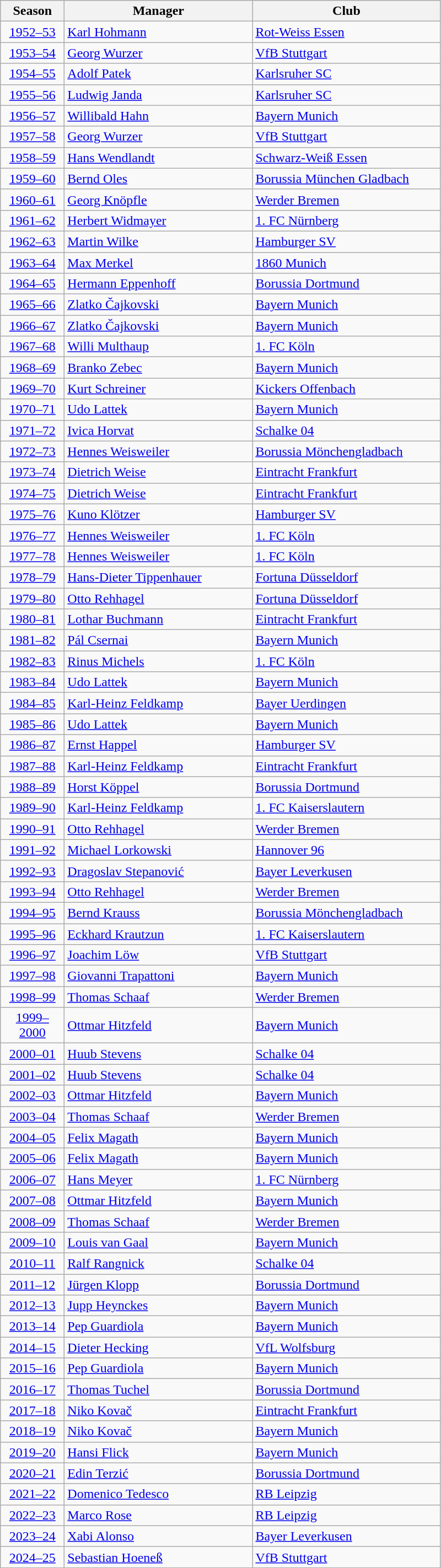<table class="wikitable sortable">
<tr>
<th style="width:70px">Season</th>
<th style="width:220px">Manager</th>
<th style="width:220px">Club</th>
</tr>
<tr>
<td style="text-align:center"><a href='#'>1952–53</a></td>
<td data-sort-value="Hohmann, Karl"> <a href='#'>Karl Hohmann</a></td>
<td data-sort-value="Essen, Rot-Weiss"><a href='#'>Rot-Weiss Essen</a></td>
</tr>
<tr>
<td style="text-align:center"><a href='#'>1953–54</a></td>
<td data-sort-value="Wurzer, Georg"> <a href='#'>Georg Wurzer</a></td>
<td data-sort-value="Stuttgart"><a href='#'>VfB Stuttgart</a></td>
</tr>
<tr>
<td style="text-align:center"><a href='#'>1954–55</a></td>
<td data-sort-value="Patek, Adolf"> <a href='#'>Adolf Patek</a></td>
<td data-sort-value="Karlsruhe"><a href='#'>Karlsruher SC</a></td>
</tr>
<tr>
<td style="text-align:center"><a href='#'>1955–56</a></td>
<td data-sort-value="Janda, Ludwig"> <a href='#'>Ludwig Janda</a></td>
<td data-sort-value="Karlsruhe"><a href='#'>Karlsruher SC</a></td>
</tr>
<tr>
<td style="text-align:center"><a href='#'>1956–57</a></td>
<td data-sort-value="Hahn, Willibald"> <a href='#'>Willibald Hahn</a></td>
<td data-sort-value="Munich, Bayern"><a href='#'>Bayern Munich</a></td>
</tr>
<tr>
<td style="text-align:center"><a href='#'>1957–58</a></td>
<td data-sort-value="Wurzer, Georg"> <a href='#'>Georg Wurzer</a></td>
<td data-sort-value="Stuttgart"><a href='#'>VfB Stuttgart</a></td>
</tr>
<tr>
<td style="text-align:center"><a href='#'>1958–59</a></td>
<td data-sort-value="Wendlandt, Hans"> <a href='#'>Hans Wendlandt</a></td>
<td data-sort-value="Essen, Schwarz-Weiss"><a href='#'>Schwarz-Weiß Essen</a></td>
</tr>
<tr>
<td style="text-align:center"><a href='#'>1959–60</a></td>
<td data-sort-value="Oles, Bernd"> <a href='#'>Bernd Oles</a></td>
<td data-sort-value="Monchengladbach"><a href='#'>Borussia München Gladbach</a></td>
</tr>
<tr>
<td style="text-align:center"><a href='#'>1960–61</a></td>
<td data-sort-value="Knopfle, Georg"> <a href='#'>Georg Knöpfle</a></td>
<td data-sort-value="Bremen"><a href='#'>Werder Bremen</a></td>
</tr>
<tr>
<td style="text-align:center"><a href='#'>1961–62</a></td>
<td data-sort-value="Widmayer, Herbert"> <a href='#'>Herbert Widmayer</a></td>
<td data-sort-value="Nurnberg"><a href='#'>1. FC Nürnberg</a></td>
</tr>
<tr>
<td style="text-align:center"><a href='#'>1962–63</a></td>
<td data-sort-value="Wilke, Martin"> <a href='#'>Martin Wilke</a></td>
<td data-sort-value="Hamburg"><a href='#'>Hamburger SV</a></td>
</tr>
<tr>
<td style="text-align:center"><a href='#'>1963–64</a></td>
<td data-sort-value="Merkel, Max"> <a href='#'>Max Merkel</a></td>
<td data-sort-value="Munich, 1860"><a href='#'>1860 Munich</a></td>
</tr>
<tr>
<td style="text-align:center"><a href='#'>1964–65</a></td>
<td data-sort-value="Eppenhoff, Hermann"> <a href='#'>Hermann Eppenhoff</a></td>
<td data-sort-value="Dortmund"><a href='#'>Borussia Dortmund</a></td>
</tr>
<tr>
<td style="text-align:center"><a href='#'>1965–66</a></td>
<td data-sort-value="Cajkovski, Zlatko"> <a href='#'>Zlatko Čajkovski</a></td>
<td data-sort-value="Munich, Bayern"><a href='#'>Bayern Munich</a></td>
</tr>
<tr>
<td style="text-align:center"><a href='#'>1966–67</a></td>
<td data-sort-value="Cajkovski, Zlatko"> <a href='#'>Zlatko Čajkovski</a></td>
<td data-sort-value="Munich, Bayern"><a href='#'>Bayern Munich</a></td>
</tr>
<tr>
<td style="text-align:center"><a href='#'>1967–68</a></td>
<td data-sort-value="Multhaup, Willi"> <a href='#'>Willi Multhaup</a></td>
<td data-sort-value="Koln"><a href='#'>1. FC Köln</a></td>
</tr>
<tr>
<td style="text-align:center"><a href='#'>1968–69</a></td>
<td data-sort-value="Zebec, Branko"> <a href='#'>Branko Zebec</a></td>
<td data-sort-value="Munich, Bayern"><a href='#'>Bayern Munich</a></td>
</tr>
<tr>
<td style="text-align:center"><a href='#'>1969–70</a></td>
<td data-sort-value="Schreiner, Kurt"> <a href='#'>Kurt Schreiner</a></td>
<td data-sort-value="Offenbach"><a href='#'>Kickers Offenbach</a></td>
</tr>
<tr>
<td style="text-align:center"><a href='#'>1970–71</a></td>
<td data-sort-value="Lattek, Udo"> <a href='#'>Udo Lattek</a></td>
<td data-sort-value="Munich, Bayern"><a href='#'>Bayern Munich</a></td>
</tr>
<tr>
<td style="text-align:center"><a href='#'>1971–72</a></td>
<td data-sort-value="Horvat, Ivica"> <a href='#'>Ivica Horvat</a></td>
<td data-sort-value="Schalke"><a href='#'>Schalke 04</a></td>
</tr>
<tr>
<td style="text-align:center"><a href='#'>1972–73</a></td>
<td data-sort-value="Weisweiler, Hennes"> <a href='#'>Hennes Weisweiler</a></td>
<td data-sort-value="Monchengladbach"><a href='#'>Borussia Mönchengladbach</a></td>
</tr>
<tr>
<td style="text-align:center"><a href='#'>1973–74</a></td>
<td data-sort-value="Weise, Dietrich"> <a href='#'>Dietrich Weise</a></td>
<td data-sort-value="Frankfurt"><a href='#'>Eintracht Frankfurt</a></td>
</tr>
<tr>
<td style="text-align:center"><a href='#'>1974–75</a></td>
<td data-sort-value="Weise, Dietrich"> <a href='#'>Dietrich Weise</a></td>
<td data-sort-value="Frankfurt"><a href='#'>Eintracht Frankfurt</a></td>
</tr>
<tr>
<td style="text-align:center"><a href='#'>1975–76</a></td>
<td data-sort-value="Klotzer, Kuno"> <a href='#'>Kuno Klötzer</a></td>
<td data-sort-value="Hamburg"><a href='#'>Hamburger SV</a></td>
</tr>
<tr>
<td style="text-align:center"><a href='#'>1976–77</a></td>
<td data-sort-value="Weisweiler, Hennes"> <a href='#'>Hennes Weisweiler</a></td>
<td data-sort-value="Koln"><a href='#'>1. FC Köln</a></td>
</tr>
<tr>
<td style="text-align:center"><a href='#'>1977–78</a></td>
<td data-sort-value="Weisweiler, Hennes"> <a href='#'>Hennes Weisweiler</a></td>
<td data-sort-value="Koln"><a href='#'>1. FC Köln</a></td>
</tr>
<tr>
<td style="text-align:center"><a href='#'>1978–79</a></td>
<td data-sort-value="Tippenhauer, Hans-Dieter"> <a href='#'>Hans-Dieter Tippenhauer</a></td>
<td data-sort-value="Dusseldorf"><a href='#'>Fortuna Düsseldorf</a></td>
</tr>
<tr>
<td style="text-align:center"><a href='#'>1979–80</a></td>
<td data-sort-value="Rehhagel, Otto"> <a href='#'>Otto Rehhagel</a></td>
<td data-sort-value="Dusseldorf"><a href='#'>Fortuna Düsseldorf</a></td>
</tr>
<tr>
<td style="text-align:center"><a href='#'>1980–81</a></td>
<td data-sort-value="Buchmann, Lothar"> <a href='#'>Lothar Buchmann</a></td>
<td data-sort-value="Frankfurt"><a href='#'>Eintracht Frankfurt</a></td>
</tr>
<tr>
<td style="text-align:center"><a href='#'>1981–82</a></td>
<td data-sort-value="Csernai, Pal"> <a href='#'>Pál Csernai</a></td>
<td data-sort-value="Munich, Bayern"><a href='#'>Bayern Munich</a></td>
</tr>
<tr>
<td style="text-align:center"><a href='#'>1982–83</a></td>
<td data-sort-value="Michels, Rinus"> <a href='#'>Rinus Michels</a></td>
<td data-sort-value="Koln"><a href='#'>1. FC Köln</a></td>
</tr>
<tr>
<td style="text-align:center"><a href='#'>1983–84</a></td>
<td data-sort-value="Lattek, Udo"> <a href='#'>Udo Lattek</a></td>
<td data-sort-value="Munich, Bayern"><a href='#'>Bayern Munich</a></td>
</tr>
<tr>
<td style="text-align:center"><a href='#'>1984–85</a></td>
<td data-sort-value="Feldkamp, Karl-Heinz"> <a href='#'>Karl-Heinz Feldkamp</a></td>
<td data-sort-value="Uerdingen"><a href='#'>Bayer Uerdingen</a></td>
</tr>
<tr>
<td style="text-align:center"><a href='#'>1985–86</a></td>
<td data-sort-value="Lattek, Udo"> <a href='#'>Udo Lattek</a></td>
<td data-sort-value="Munich, Bayern"><a href='#'>Bayern Munich</a></td>
</tr>
<tr>
<td style="text-align:center"><a href='#'>1986–87</a></td>
<td data-sort-value="Happel, Ernst"> <a href='#'>Ernst Happel</a></td>
<td data-sort-value="Hamburg"><a href='#'>Hamburger SV</a></td>
</tr>
<tr>
<td style="text-align:center"><a href='#'>1987–88</a></td>
<td data-sort-value="Feldkamp, Karl-Heinz"> <a href='#'>Karl-Heinz Feldkamp</a></td>
<td data-sort-value="Frankfurt"><a href='#'>Eintracht Frankfurt</a></td>
</tr>
<tr>
<td style="text-align:center"><a href='#'>1988–89</a></td>
<td data-sort-value="Koppel, Horst"> <a href='#'>Horst Köppel</a></td>
<td data-sort-value="Dortmund"><a href='#'>Borussia Dortmund</a></td>
</tr>
<tr>
<td style="text-align:center"><a href='#'>1989–90</a></td>
<td data-sort-value="Feldkamp, Karl-Heinz"> <a href='#'>Karl-Heinz Feldkamp</a></td>
<td data-sort-value="Kaiserslautern"><a href='#'>1. FC Kaiserslautern</a></td>
</tr>
<tr>
<td style="text-align:center"><a href='#'>1990–91</a></td>
<td data-sort-value="Rehhagel, Otto"> <a href='#'>Otto Rehhagel</a></td>
<td data-sort-value="Bremen"><a href='#'>Werder Bremen</a></td>
</tr>
<tr>
<td style="text-align:center"><a href='#'>1991–92</a></td>
<td data-sort-value="Lorkowski, Michael"> <a href='#'>Michael Lorkowski</a></td>
<td data-sort-value="Hannover"><a href='#'>Hannover 96</a></td>
</tr>
<tr>
<td style="text-align:center"><a href='#'>1992–93</a></td>
<td data-sort-value="Stepanovic, Dragoslav"> <a href='#'>Dragoslav Stepanović</a></td>
<td data-sort-value="Leverkusen"><a href='#'>Bayer Leverkusen</a></td>
</tr>
<tr>
<td style="text-align:center"><a href='#'>1993–94</a></td>
<td data-sort-value="Rehhagel, Otto"> <a href='#'>Otto Rehhagel</a></td>
<td data-sort-value="Bremen"><a href='#'>Werder Bremen</a></td>
</tr>
<tr>
<td style="text-align:center"><a href='#'>1994–95</a></td>
<td data-sort-value="Krauss, Bernd"> <a href='#'>Bernd Krauss</a></td>
<td data-sort-value="Monchengladbach"><a href='#'>Borussia Mönchengladbach</a></td>
</tr>
<tr>
<td style="text-align:center"><a href='#'>1995–96</a></td>
<td data-sort-value="Krautzun, Eckhard"> <a href='#'>Eckhard Krautzun</a></td>
<td data-sort-value="Kaiserslautern"><a href='#'>1. FC Kaiserslautern</a></td>
</tr>
<tr>
<td style="text-align:center"><a href='#'>1996–97</a></td>
<td data-sort-value="Low, Joachim"> <a href='#'>Joachim Löw</a></td>
<td data-sort-value="Stuttgart"><a href='#'>VfB Stuttgart</a></td>
</tr>
<tr>
<td style="text-align:center"><a href='#'>1997–98</a></td>
<td data-sort-value="Trapattoni, Giovanni"> <a href='#'>Giovanni Trapattoni</a></td>
<td data-sort-value="Munich, Bayern"><a href='#'>Bayern Munich</a></td>
</tr>
<tr>
<td style="text-align:center"><a href='#'>1998–99</a></td>
<td data-sort-value="Schaaf, Thomas"> <a href='#'>Thomas Schaaf</a></td>
<td data-sort-value="Bremen"><a href='#'>Werder Bremen</a></td>
</tr>
<tr>
<td style="text-align:center"><a href='#'>1999–2000</a></td>
<td data-sort-value="Hitzfeld, Ottmar"> <a href='#'>Ottmar Hitzfeld</a></td>
<td data-sort-value="Munich, Bayern"><a href='#'>Bayern Munich</a></td>
</tr>
<tr>
<td style="text-align:center"><a href='#'>2000–01</a></td>
<td data-sort-value="Stevens, Huub"> <a href='#'>Huub Stevens</a></td>
<td data-sort-value="Schalke"><a href='#'>Schalke 04</a></td>
</tr>
<tr>
<td style="text-align:center"><a href='#'>2001–02</a></td>
<td data-sort-value="Stevens, Huub"> <a href='#'>Huub Stevens</a></td>
<td data-sort-value="Schalke"><a href='#'>Schalke 04</a></td>
</tr>
<tr>
<td style="text-align:center"><a href='#'>2002–03</a></td>
<td data-sort-value="Hitzfeld, Ottmar"> <a href='#'>Ottmar Hitzfeld</a></td>
<td data-sort-value="Munich, Bayern"><a href='#'>Bayern Munich</a></td>
</tr>
<tr>
<td style="text-align:center"><a href='#'>2003–04</a></td>
<td data-sort-value="Schaaf, Thomas"> <a href='#'>Thomas Schaaf</a></td>
<td data-sort-value="Bremen"><a href='#'>Werder Bremen</a></td>
</tr>
<tr>
<td style="text-align:center"><a href='#'>2004–05</a></td>
<td data-sort-value="Magath, Felix"> <a href='#'>Felix Magath</a></td>
<td data-sort-value="Munich, Bayern"><a href='#'>Bayern Munich</a></td>
</tr>
<tr>
<td style="text-align:center"><a href='#'>2005–06</a></td>
<td data-sort-value="Magath, Felix"> <a href='#'>Felix Magath</a></td>
<td data-sort-value="Munich, Bayern"><a href='#'>Bayern Munich</a></td>
</tr>
<tr>
<td style="text-align:center"><a href='#'>2006–07</a></td>
<td data-sort-value="Meyer, Hans"> <a href='#'>Hans Meyer</a></td>
<td data-sort-value="Nurnberg"><a href='#'>1. FC Nürnberg</a></td>
</tr>
<tr>
<td style="text-align:center"><a href='#'>2007–08</a></td>
<td data-sort-value="Hitzfeld, Ottmar"> <a href='#'>Ottmar Hitzfeld</a></td>
<td data-sort-value="Munich, Bayern"><a href='#'>Bayern Munich</a></td>
</tr>
<tr>
<td style="text-align:center"><a href='#'>2008–09</a></td>
<td data-sort-value="Schaaf, Thomas"> <a href='#'>Thomas Schaaf</a></td>
<td data-sort-value="Bremen"><a href='#'>Werder Bremen</a></td>
</tr>
<tr>
<td style="text-align:center"><a href='#'>2009–10</a></td>
<td data-sort-value="Van Gaal, Louis"> <a href='#'>Louis van Gaal</a></td>
<td data-sort-value="Munich, Bayern"><a href='#'>Bayern Munich</a></td>
</tr>
<tr>
<td style="text-align:center"><a href='#'>2010–11</a></td>
<td data-sort-value="Rangnick, Ralf"> <a href='#'>Ralf Rangnick</a></td>
<td data-sort-value="Schalke"><a href='#'>Schalke 04</a></td>
</tr>
<tr>
<td style="text-align:center"><a href='#'>2011–12</a></td>
<td data-sort-value="Klopp, Jurgen"> <a href='#'>Jürgen Klopp</a></td>
<td data-sort-value="Dortmund"><a href='#'>Borussia Dortmund</a></td>
</tr>
<tr>
<td style="text-align:center"><a href='#'>2012–13</a></td>
<td data-sort-value="Heynckes, Jupp"> <a href='#'>Jupp Heynckes</a></td>
<td data-sort-value="Munich, Bayern"><a href='#'>Bayern Munich</a></td>
</tr>
<tr>
<td style="text-align:center"><a href='#'>2013–14</a></td>
<td data-sort-value="Guardiola, Pep"> <a href='#'>Pep Guardiola</a></td>
<td data-sort-value="Munich, Bayern"><a href='#'>Bayern Munich</a></td>
</tr>
<tr>
<td style="text-align:center"><a href='#'>2014–15</a></td>
<td data-sort-value="Hecking, Dieter"> <a href='#'>Dieter Hecking</a></td>
<td data-sort-value="Wolfsburg"><a href='#'>VfL Wolfsburg</a></td>
</tr>
<tr>
<td style="text-align:center"><a href='#'>2015–16</a></td>
<td data-sort-value="Guardiola, Pep"> <a href='#'>Pep Guardiola</a></td>
<td data-sort-value="Munich, Bayern"><a href='#'>Bayern Munich</a></td>
</tr>
<tr>
<td style="text-align:center"><a href='#'>2016–17</a></td>
<td data-sort-value="Tuchel, Thomas"> <a href='#'>Thomas Tuchel</a></td>
<td data-sort-value="Dortmund"><a href='#'>Borussia Dortmund</a></td>
</tr>
<tr>
<td style="text-align:center"><a href='#'>2017–18</a></td>
<td data-sort-value="Kovac, Niko"> <a href='#'>Niko Kovač</a></td>
<td data-sort-value="Frankfurt"><a href='#'>Eintracht Frankfurt</a></td>
</tr>
<tr>
<td style="text-align:center"><a href='#'>2018–19</a></td>
<td data-sort-value="Kovac, Niko"> <a href='#'>Niko Kovač</a></td>
<td data-sort-value="Munich, Bayern"><a href='#'>Bayern Munich</a></td>
</tr>
<tr>
<td style="text-align:center"><a href='#'>2019–20</a></td>
<td data-sort-value="Flick, Hansi"> <a href='#'>Hansi Flick</a></td>
<td data-sort-value="Munich, Bayern"><a href='#'>Bayern Munich</a></td>
</tr>
<tr>
<td style="text-align:center"><a href='#'>2020–21</a></td>
<td data-sort-value="Terzic, Edin"> <a href='#'>Edin Terzić</a></td>
<td data-sort-value="Dortmund"><a href='#'>Borussia Dortmund</a></td>
</tr>
<tr>
<td style="text-align:center"><a href='#'>2021–22</a></td>
<td data-sort-value="Tedesco, Domenico"> <a href='#'>Domenico Tedesco</a></td>
<td data-sort-value="Leipzig"><a href='#'>RB Leipzig</a></td>
</tr>
<tr>
<td style="text-align:center"><a href='#'>2022–23</a></td>
<td data-sort-value="Rose, Marco"> <a href='#'>Marco Rose</a></td>
<td data-sort-value="Leipzig"><a href='#'>RB Leipzig</a></td>
</tr>
<tr>
<td style="text-align:center"><a href='#'>2023–24</a></td>
<td data-sort-value="Alonso, Xabi"> <a href='#'>Xabi Alonso</a></td>
<td data-sort-value="Leverkusen"><a href='#'>Bayer Leverkusen</a></td>
</tr>
<tr>
<td style="text-align:center"><a href='#'>2024–25</a></td>
<td data-sort-value="Hoeness, Sebastian"> <a href='#'>Sebastian Hoeneß</a></td>
<td data-sort-value="Stuttgart"><a href='#'>VfB Stuttgart</a></td>
</tr>
</table>
